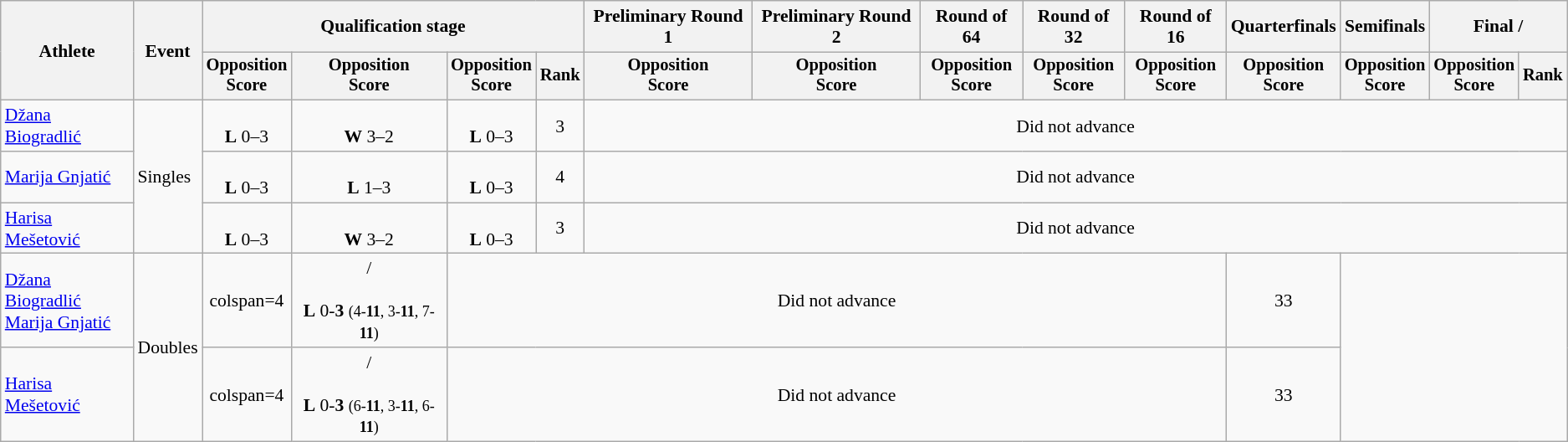<table class=wikitable style=font-size:90%;text-align:center>
<tr>
<th rowspan=2>Athlete</th>
<th rowspan=2>Event</th>
<th colspan=4>Qualification stage</th>
<th>Preliminary Round 1</th>
<th>Preliminary Round 2</th>
<th>Round of 64</th>
<th>Round of 32</th>
<th>Round of 16</th>
<th>Quarterfinals</th>
<th>Semifinals</th>
<th colspan=2>Final / </th>
</tr>
<tr style=font-size:95%>
<th>Opposition<br>Score</th>
<th>Opposition<br>Score</th>
<th>Opposition<br>Score</th>
<th>Rank</th>
<th>Opposition<br>Score</th>
<th>Opposition<br>Score</th>
<th>Opposition<br>Score</th>
<th>Opposition<br>Score</th>
<th>Opposition<br>Score</th>
<th>Opposition<br>Score</th>
<th>Opposition<br>Score</th>
<th>Opposition<br>Score</th>
<th>Rank</th>
</tr>
<tr>
<td align=left><a href='#'>Džana Biogradlić</a></td>
<td align=left rowspan=3>Singles</td>
<td><br><strong>L</strong> 0–3</td>
<td><br><strong>W</strong> 3–2</td>
<td><br><strong>L</strong> 0–3</td>
<td>3</td>
<td colspan=9>Did not advance</td>
</tr>
<tr>
<td align=left><a href='#'>Marija Gnjatić</a></td>
<td><br><strong>L</strong> 0–3</td>
<td><br><strong>L</strong> 1–3</td>
<td><br><strong>L</strong> 0–3</td>
<td>4</td>
<td colspan=9>Did not advance</td>
</tr>
<tr>
<td align=left><a href='#'>Harisa Mešetović</a></td>
<td><br><strong>L</strong> 0–3</td>
<td><br><strong>W</strong> 3–2</td>
<td><br><strong>L</strong> 0–3</td>
<td>3</td>
<td colspan=9>Did not advance</td>
</tr>
<tr>
<td align=left><a href='#'>Džana Biogradlić</a><br><a href='#'>Marija Gnjatić</a></td>
<td rowspan=2>Doubles</td>
<td>colspan=4</td>
<td> /<br> <br><strong>L</strong> 0-<strong>3</strong> <small>(4-<strong>11</strong>, 3-<strong>11</strong>, 7-<strong>11</strong>)</small></td>
<td colspan=7>Did not advance</td>
<td>33</td>
</tr>
<tr>
<td align=left><a href='#'>Harisa Mešetović</a><br></td>
<td>colspan=4</td>
<td> /<br> <br><strong>L</strong> 0-<strong>3</strong> <small>(6-<strong>11</strong>, 3-<strong>11</strong>, 6-<strong>11</strong>)</small></td>
<td colspan=7>Did not advance</td>
<td>33</td>
</tr>
</table>
